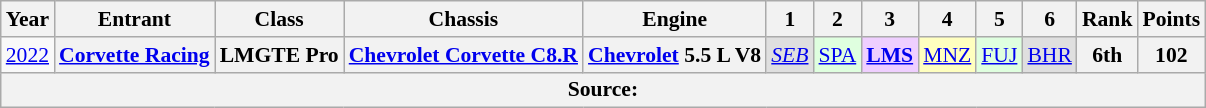<table class="wikitable" style="text-align:center; font-size:90%">
<tr>
<th>Year</th>
<th>Entrant</th>
<th>Class</th>
<th>Chassis</th>
<th>Engine</th>
<th>1</th>
<th>2</th>
<th>3</th>
<th>4</th>
<th>5</th>
<th>6</th>
<th>Rank</th>
<th>Points</th>
</tr>
<tr>
<td><a href='#'>2022</a></td>
<th><a href='#'>Corvette Racing</a></th>
<th>LMGTE Pro</th>
<th><a href='#'>Chevrolet Corvette C8.R</a></th>
<th><a href='#'>Chevrolet</a> 5.5 L V8</th>
<td style="background:#DFDFDF;"><em><a href='#'>SEB</a></em><br></td>
<td style="background:#DFFFDF;"><a href='#'>SPA</a><br></td>
<td style="background:#EFCFFF;"><strong><a href='#'>LMS</a></strong><br></td>
<td style="background:#FFFFBF;"><a href='#'>MNZ</a><br></td>
<td style="background:#DFFFDF;"><a href='#'>FUJ</a><br></td>
<td style="background:#DFDFDF;"><a href='#'>BHR</a><br></td>
<th>6th</th>
<th>102</th>
</tr>
<tr>
<th colspan="13">Source:</th>
</tr>
</table>
